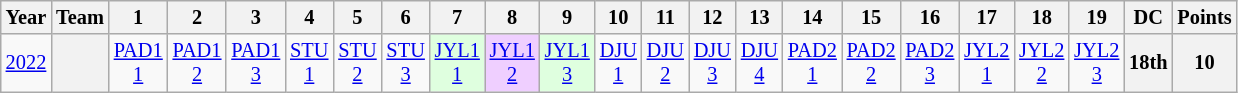<table class="wikitable" style="text-align:center; font-size:85%;">
<tr>
<th>Year</th>
<th>Team</th>
<th>1</th>
<th>2</th>
<th>3</th>
<th>4</th>
<th>5</th>
<th>6</th>
<th>7</th>
<th>8</th>
<th>9</th>
<th>10</th>
<th>11</th>
<th>12</th>
<th>13</th>
<th>14</th>
<th>15</th>
<th>16</th>
<th>17</th>
<th>18</th>
<th>19</th>
<th>DC</th>
<th>Points</th>
</tr>
<tr>
<td><a href='#'>2022</a></td>
<th></th>
<td><a href='#'>PAD1<br>1</a></td>
<td><a href='#'>PAD1<br>2</a></td>
<td><a href='#'>PAD1<br>3</a></td>
<td><a href='#'>STU<br>1</a></td>
<td><a href='#'>STU<br>2</a></td>
<td><a href='#'>STU<br>3</a></td>
<td style="background:#dfffdf;"><a href='#'>JYL1<br>1</a><br></td>
<td style="background:#efcfff;"><a href='#'>JYL1<br>2</a><br></td>
<td style="background:#dfffdf;"><a href='#'>JYL1<br>3</a><br></td>
<td><a href='#'>DJU<br>1</a></td>
<td><a href='#'>DJU<br>2</a></td>
<td><a href='#'>DJU<br>3</a></td>
<td><a href='#'>DJU<br>4</a></td>
<td><a href='#'>PAD2<br>1</a></td>
<td><a href='#'>PAD2<br>2</a></td>
<td><a href='#'>PAD2<br>3</a></td>
<td><a href='#'>JYL2<br>1</a></td>
<td><a href='#'>JYL2<br>2</a></td>
<td><a href='#'>JYL2<br>3</a></td>
<th>18th</th>
<th>10</th>
</tr>
</table>
